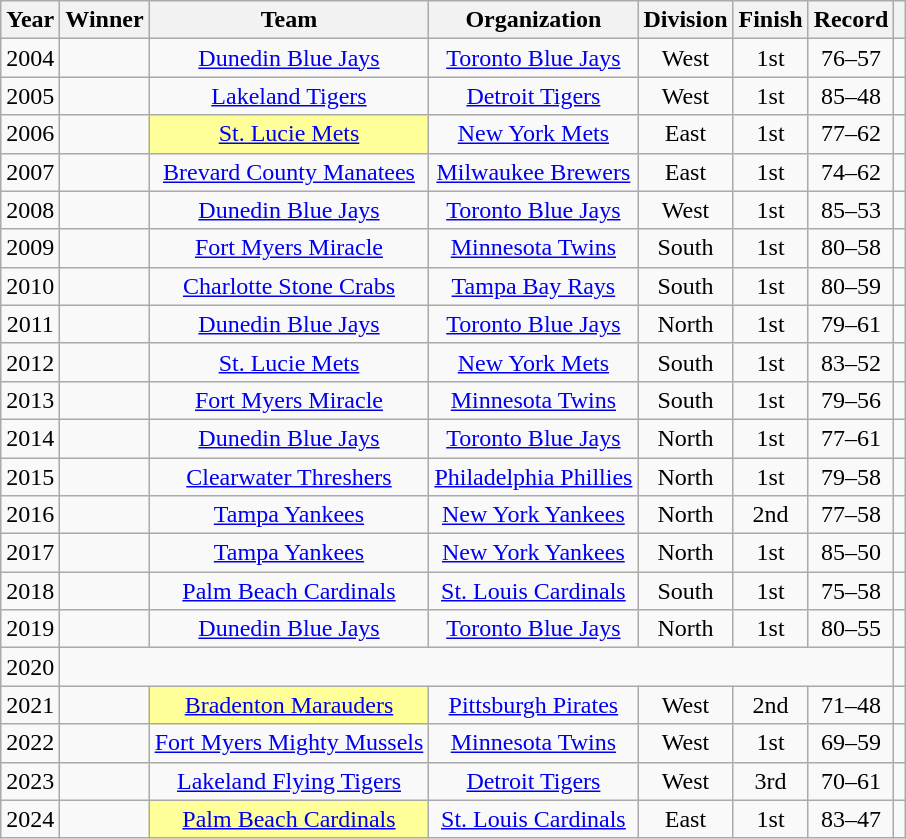<table class="wikitable sortable" style="text-align:center">
<tr>
<th>Year</th>
<th>Winner</th>
<th>Team</th>
<th>Organization</th>
<th>Division</th>
<th>Finish</th>
<th>Record</th>
<th class="unsortable"></th>
</tr>
<tr>
<td>2004</td>
<td> </td>
<td><a href='#'>Dunedin Blue Jays</a></td>
<td><a href='#'>Toronto Blue Jays</a></td>
<td>West</td>
<td>1st</td>
<td>76–57</td>
<td></td>
</tr>
<tr>
<td>2005</td>
<td></td>
<td><a href='#'>Lakeland Tigers</a></td>
<td><a href='#'>Detroit Tigers</a></td>
<td>West</td>
<td>1st</td>
<td>85–48</td>
<td></td>
</tr>
<tr>
<td>2006</td>
<td></td>
<td style="background-color:#FFFF99;"><a href='#'>St. Lucie Mets</a></td>
<td><a href='#'>New York Mets</a></td>
<td>East</td>
<td>1st</td>
<td>77–62</td>
<td></td>
</tr>
<tr>
<td>2007</td>
<td></td>
<td><a href='#'>Brevard County Manatees</a></td>
<td><a href='#'>Milwaukee Brewers</a></td>
<td>East</td>
<td>1st</td>
<td>74–62</td>
<td></td>
</tr>
<tr>
<td>2008</td>
<td> </td>
<td><a href='#'>Dunedin Blue Jays</a></td>
<td><a href='#'>Toronto Blue Jays</a></td>
<td>West</td>
<td>1st</td>
<td>85–53</td>
<td></td>
</tr>
<tr>
<td>2009</td>
<td></td>
<td><a href='#'>Fort Myers Miracle</a></td>
<td><a href='#'>Minnesota Twins</a></td>
<td>South</td>
<td>1st</td>
<td>80–58</td>
<td></td>
</tr>
<tr>
<td>2010</td>
<td></td>
<td><a href='#'>Charlotte Stone Crabs</a></td>
<td><a href='#'>Tampa Bay Rays</a></td>
<td>South</td>
<td>1st</td>
<td>80–59</td>
<td></td>
</tr>
<tr>
<td>2011</td>
<td></td>
<td><a href='#'>Dunedin Blue Jays</a></td>
<td><a href='#'>Toronto Blue Jays</a></td>
<td>North</td>
<td>1st</td>
<td>79–61</td>
<td></td>
</tr>
<tr>
<td>2012</td>
<td></td>
<td><a href='#'>St. Lucie Mets</a></td>
<td><a href='#'>New York Mets</a></td>
<td>South</td>
<td>1st</td>
<td>83–52</td>
<td></td>
</tr>
<tr>
<td>2013</td>
<td></td>
<td><a href='#'>Fort Myers Miracle</a></td>
<td><a href='#'>Minnesota Twins</a></td>
<td>South</td>
<td>1st</td>
<td>79–56</td>
<td></td>
</tr>
<tr>
<td>2014</td>
<td> </td>
<td><a href='#'>Dunedin Blue Jays</a></td>
<td><a href='#'>Toronto Blue Jays</a></td>
<td>North</td>
<td>1st</td>
<td>77–61</td>
<td></td>
</tr>
<tr>
<td>2015</td>
<td></td>
<td><a href='#'>Clearwater Threshers</a></td>
<td><a href='#'>Philadelphia Phillies</a></td>
<td>North</td>
<td>1st</td>
<td>79–58</td>
<td></td>
</tr>
<tr>
<td>2016</td>
<td></td>
<td><a href='#'>Tampa Yankees</a></td>
<td><a href='#'>New York Yankees</a></td>
<td>North</td>
<td>2nd</td>
<td>77–58</td>
<td></td>
</tr>
<tr>
<td>2017</td>
<td></td>
<td><a href='#'>Tampa Yankees</a></td>
<td><a href='#'>New York Yankees</a></td>
<td>North</td>
<td>1st</td>
<td>85–50</td>
<td></td>
</tr>
<tr>
<td>2018</td>
<td></td>
<td><a href='#'>Palm Beach Cardinals</a></td>
<td><a href='#'>St. Louis Cardinals</a></td>
<td>South</td>
<td>1st</td>
<td>75–58</td>
<td></td>
</tr>
<tr>
<td>2019</td>
<td></td>
<td><a href='#'>Dunedin Blue Jays</a></td>
<td><a href='#'>Toronto Blue Jays</a></td>
<td>North</td>
<td>1st</td>
<td>80–55</td>
<td></td>
</tr>
<tr>
<td>2020</td>
<td colspan="6"></td>
<td></td>
</tr>
<tr>
<td>2021</td>
<td></td>
<td style="background-color:#FFFF99;"><a href='#'>Bradenton Marauders</a></td>
<td><a href='#'>Pittsburgh Pirates</a></td>
<td>West</td>
<td>2nd</td>
<td>71–48</td>
<td></td>
</tr>
<tr>
<td>2022</td>
<td></td>
<td><a href='#'>Fort Myers Mighty Mussels</a></td>
<td><a href='#'>Minnesota Twins</a></td>
<td>West</td>
<td>1st</td>
<td>69–59</td>
<td></td>
</tr>
<tr>
<td>2023</td>
<td></td>
<td><a href='#'>Lakeland Flying Tigers</a></td>
<td><a href='#'>Detroit Tigers</a></td>
<td>West</td>
<td>3rd</td>
<td>70–61</td>
<td></td>
</tr>
<tr>
<td>2024</td>
<td></td>
<td style="background-color:#FFFF99;"><a href='#'>Palm Beach Cardinals</a></td>
<td><a href='#'>St. Louis Cardinals</a></td>
<td>East</td>
<td>1st</td>
<td>83–47</td>
<td></td>
</tr>
</table>
